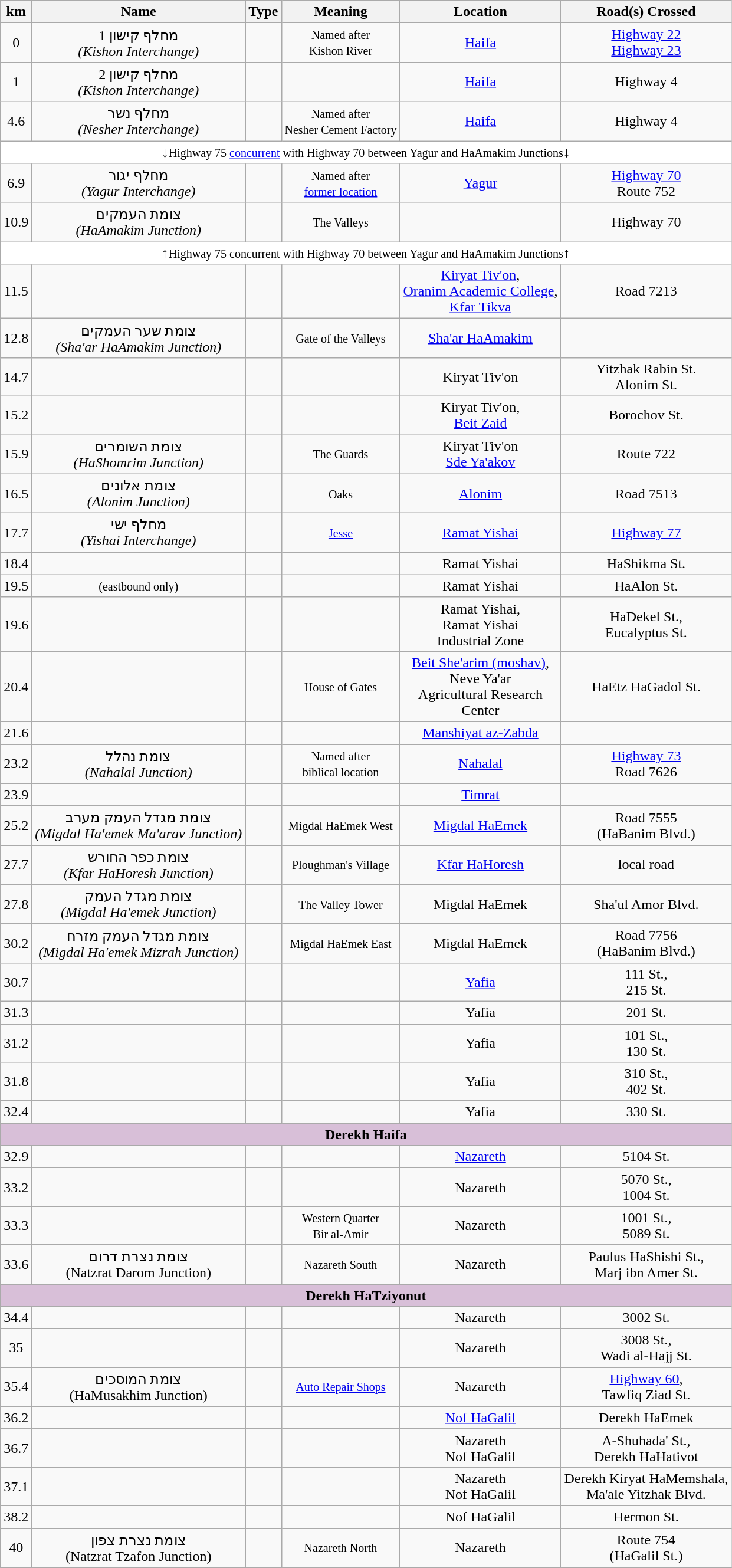<table class="wikitable">
<tr>
<th>km</th>
<th>Name</th>
<th>Type</th>
<th>Meaning</th>
<th>Location</th>
<th>Road(s) Crossed</th>
</tr>
<tr>
<td align="center">0</td>
<td align="center">מחלף קישון 1<br><em>(Kishon Interchange)</em></td>
<td align="center"></td>
<td align="center"><small>Named after<br>Kishon River</small></td>
<td align="center"><a href='#'>Haifa</a></td>
<td align="center"> <a href='#'>Highway 22</a><br> <a href='#'>Highway 23</a></td>
</tr>
<tr>
<td align="center">1</td>
<td align="center">מחלף קישון 2<br><em>(Kishon Interchange)</em></td>
<td align="center"></td>
<td align="center"></td>
<td align="center"><a href='#'>Haifa</a></td>
<td align="center"> Highway 4</td>
</tr>
<tr>
<td align="center">4.6</td>
<td align="center">מחלף נשר<br><em>(Nesher Interchange)</em></td>
<td align="center"></td>
<td align="center"><small>Named after<br>Nesher Cement Factory</small></td>
<td align="center"><a href='#'>Haifa</a></td>
<td align="center"> Highway 4</td>
</tr>
<tr>
<td colspan="6" align="center" bgcolor="#FF FF FF">↓<small>Highway 75 <a href='#'>concurrent</a> with Highway 70 between Yagur and HaAmakim Junctions</small>↓</td>
</tr>
<tr>
<td align="center">6.9</td>
<td align="center">מחלף יגור<br><em>(Yagur Interchange)</em></td>
<td align="center"></td>
<td align="center"><small>Named after<br><a href='#'>former location</a></small></td>
<td align="center"><a href='#'>Yagur</a></td>
<td align="center"> <a href='#'>Highway 70</a><br> Route 752</td>
</tr>
<tr>
<td align="center">10.9</td>
<td align="center">צומת העמקים<br><em>(HaAmakim Junction)</em></td>
<td align="center"></td>
<td align="center"><small>The Valleys</small></td>
<td align="center"></td>
<td align="center"> Highway 70</td>
</tr>
<tr>
<td colspan="6" align="center" bgcolor="#FF FF FF">↑<small>Highway 75 concurrent with Highway 70 between Yagur and HaAmakim Junctions</small>↑</td>
</tr>
<tr>
<td align="center">11.5</td>
<td align="center"></td>
<td align="center"></td>
<td align="center"></td>
<td align="center"><a href='#'>Kiryat Tiv'on</a>,<br><a href='#'>Oranim Academic College</a>,<br><a href='#'>Kfar Tikva</a></td>
<td align="center"> Road 7213</td>
</tr>
<tr>
<td align="center">12.8</td>
<td align="center">צומת שער העמקים<br><em>(Sha'ar HaAmakim Junction)</em></td>
<td align="center"></td>
<td align="center"><small>Gate of the Valleys</small></td>
<td align="center"><a href='#'>Sha'ar HaAmakim</a></td>
<td align="center"></td>
</tr>
<tr>
<td align="center">14.7</td>
<td align="center"></td>
<td align="center"></td>
<td align="center"></td>
<td align="center">Kiryat Tiv'on</td>
<td align="center">Yitzhak Rabin St.<br>Alonim St.</td>
</tr>
<tr>
<td align="center">15.2</td>
<td align="center"></td>
<td align="center"></td>
<td align="center"></td>
<td align="center">Kiryat Tiv'on,<br><a href='#'>Beit Zaid</a></td>
<td align="center">Borochov St.</td>
</tr>
<tr>
<td align="center">15.9</td>
<td align="center">צומת השומרים<br><em>(HaShomrim Junction)</em></td>
<td align="center"></td>
<td align="center"><small>The Guards</small></td>
<td align="center">Kiryat Tiv'on<br><a href='#'>Sde Ya'akov</a></td>
<td align="center"> Route 722</td>
</tr>
<tr>
<td align="center">16.5</td>
<td align="center">צומת אלונים<br><em>(Alonim Junction)</em></td>
<td align="center"></td>
<td align="center"><small>Oaks</small></td>
<td align="center"><a href='#'>Alonim</a></td>
<td align="center"> Road 7513</td>
</tr>
<tr>
<td align="center">17.7</td>
<td align="center">מחלף ישי<br><em>(Yishai Interchange)</em></td>
<td align="center"></td>
<td align="center"><small><a href='#'>Jesse</a></small></td>
<td align="center"><a href='#'>Ramat Yishai</a></td>
<td align="center"> <a href='#'>Highway 77</a></td>
</tr>
<tr>
<td align="center">18.4</td>
<td align="center"></td>
<td align="center"></td>
<td align="center"></td>
<td align="center">Ramat Yishai</td>
<td align="center">HaShikma St.</td>
</tr>
<tr>
<td align="center">19.5</td>
<td align="center"><small>(eastbound only)</small></td>
<td align="center"></td>
<td align="center"></td>
<td align="center">Ramat Yishai</td>
<td align="center">HaAlon St.</td>
</tr>
<tr>
<td align="center">19.6</td>
<td align="center"></td>
<td align="center"></td>
<td align="center"></td>
<td align="center">Ramat Yishai,<br>Ramat Yishai<br>Industrial Zone</td>
<td align="center">HaDekel St.,<br>Eucalyptus St.</td>
</tr>
<tr>
<td align="center">20.4</td>
<td align="center"></td>
<td align="center"></td>
<td align="center"><small>House of Gates</small></td>
<td align="center"><a href='#'>Beit She'arim (moshav)</a>,<br>Neve Ya'ar<br>Agricultural Research<br>Center</td>
<td align="center">HaEtz HaGadol St.</td>
</tr>
<tr>
<td align="center">21.6</td>
<td align="center"></td>
<td align="center"></td>
<td align="center"></td>
<td align="center"><a href='#'>Manshiyat az-Zabda</a></td>
<td align="center"></td>
</tr>
<tr>
<td align="center">23.2</td>
<td align="center">צומת נהלל<br><em>(Nahalal Junction)</em></td>
<td align="center"></td>
<td align="center"><small>Named after<br>biblical location</small></td>
<td align="center"><a href='#'>Nahalal</a></td>
<td align="center"> <a href='#'>Highway 73</a><br> Road 7626</td>
</tr>
<tr>
<td align="center">23.9</td>
<td align="center"></td>
<td align="center"></td>
<td align="center"></td>
<td align="center"><a href='#'>Timrat</a></td>
<td align="center"></td>
</tr>
<tr>
<td align="center">25.2</td>
<td align="center">צומת מגדל העמק מערב<br><em>(Migdal Ha'emek Ma'arav Junction)</em></td>
<td align="center"></td>
<td align="center"><small>Migdal HaEmek West</small></td>
<td align="center"><a href='#'>Migdal HaEmek</a></td>
<td align="center"> Road 7555<br>(HaBanim Blvd.)</td>
</tr>
<tr>
<td align="center">27.7</td>
<td align="center">צומת כפר החורש<br><em>(Kfar HaHoresh Junction)</em></td>
<td align="center"></td>
<td align="center"><small>Ploughman's Village</small></td>
<td align="center"><a href='#'>Kfar HaHoresh</a></td>
<td align="center">local road</td>
</tr>
<tr>
<td align="center">27.8</td>
<td align="center">צומת מגדל העמק<br><em>(Migdal Ha'emek Junction)</em></td>
<td align="center"></td>
<td align="center"><small>The Valley Tower</small></td>
<td align="center">Migdal HaEmek</td>
<td align="center">Sha'ul Amor Blvd.</td>
</tr>
<tr>
<td align="center">30.2</td>
<td align="center">צומת מגדל העמק מזרח<br><em>(Migdal Ha'emek Mizrah Junction)</em></td>
<td align="center"></td>
<td align="center"><small>Migdal HaEmek East</small></td>
<td align="center">Migdal HaEmek</td>
<td align="center"> Road 7756<br>(HaBanim Blvd.)</td>
</tr>
<tr>
<td align="center">30.7</td>
<td align="center"></td>
<td align="center"></td>
<td align="center"><small></small></td>
<td align="center"><a href='#'>Yafia</a></td>
<td align="center">111 St.,<br>215 St.</td>
</tr>
<tr>
<td align="center">31.3</td>
<td align="center"></td>
<td align="center"></td>
<td align="center"><small></small></td>
<td align="center">Yafia</td>
<td align="center">201 St.</td>
</tr>
<tr>
<td align="center">31.2</td>
<td align="center"></td>
<td align="center"></td>
<td align="center"><small></small></td>
<td align="center">Yafia</td>
<td align="center">101 St.,<br>130 St.</td>
</tr>
<tr>
<td align="center">31.8</td>
<td align="center"></td>
<td align="center"></td>
<td align="center"><small></small></td>
<td align="center">Yafia</td>
<td align="center">310 St.,<br>402 St.</td>
</tr>
<tr>
<td align="center">32.4</td>
<td align="center"></td>
<td align="center"></td>
<td align="center"><small></small></td>
<td align="center">Yafia</td>
<td align="center">330 St.</td>
</tr>
<tr>
<td colspan="6" align="center" bgcolor="#D8 BF D8"><strong>Derekh Haifa</strong></td>
</tr>
<tr>
<td align="center">32.9</td>
<td align="center"></td>
<td align="center"></td>
<td align="center"><small></small></td>
<td align="center"><a href='#'>Nazareth</a></td>
<td align="center">5104 St.</td>
</tr>
<tr>
<td align="center">33.2</td>
<td align="center"></td>
<td align="center"></td>
<td align="center"><small></small></td>
<td align="center">Nazareth</td>
<td align="center">5070 St.,<br>1004 St.</td>
</tr>
<tr>
<td align="center">33.3</td>
<td align="center"></td>
<td align="center"></td>
<td align="center"><small>Western Quarter<br>Bir al-Amir</small></td>
<td align="center">Nazareth</td>
<td align="center">1001 St.,<br>5089 St.</td>
</tr>
<tr>
<td align="center">33.6</td>
<td align="center">צומת נצרת דרום<br>(Natzrat Darom Junction)</td>
<td align="center"></td>
<td align="center"><small>Nazareth South</small></td>
<td align="center">Nazareth</td>
<td align="center">Paulus HaShishi St.,<br>Marj ibn Amer St.</td>
</tr>
<tr>
<td colspan="6" align="center" bgcolor="#D8 BF D8"><strong>Derekh HaTziyonut</strong></td>
</tr>
<tr>
<td align="center">34.4</td>
<td align="center"></td>
<td align="center"></td>
<td align="center"><small></small></td>
<td align="center">Nazareth</td>
<td align="center">3002 St.</td>
</tr>
<tr>
<td align="center">35</td>
<td align="center"></td>
<td align="center"></td>
<td align="center"><small></small></td>
<td align="center">Nazareth</td>
<td align="center">3008 St.,<br>Wadi al-Hajj St.</td>
</tr>
<tr>
<td align="center">35.4</td>
<td align="center">צומת המוסכים<br>(HaMusakhim Junction)</td>
<td align="center"></td>
<td align="center"><small><a href='#'>Auto Repair Shops</a></small></td>
<td align="center">Nazareth</td>
<td align="center"> <a href='#'>Highway 60</a>,<br>Tawfiq Ziad St.</td>
</tr>
<tr>
<td align="center">36.2</td>
<td align="center"></td>
<td align="center"></td>
<td align="center"><small></small></td>
<td align="center"><a href='#'>Nof HaGalil</a></td>
<td align="center">Derekh HaEmek</td>
</tr>
<tr>
<td align="center">36.7</td>
<td align="center"></td>
<td align="center"></td>
<td align="center"><small></small></td>
<td align="center">Nazareth<br>Nof HaGalil</td>
<td align="center">A-Shuhada' St.,<br>Derekh HaHativot</td>
</tr>
<tr>
<td align="center">37.1</td>
<td align="center"></td>
<td align="center"></td>
<td align="center"><small></small></td>
<td align="center">Nazareth<br>Nof HaGalil</td>
<td align="center">Derekh Kiryat HaMemshala,<br>Ma'ale Yitzhak Blvd.</td>
</tr>
<tr>
<td align="center">38.2</td>
<td align="center"></td>
<td align="center"></td>
<td align="center"><small></small></td>
<td align="center">Nof HaGalil</td>
<td align="center">Hermon St.</td>
</tr>
<tr>
<td align="center">40</td>
<td align="center">צומת נצרת צפון<br>(Natzrat Tzafon Junction)</td>
<td align="center"></td>
<td align="center"><small>Nazareth North</small></td>
<td align="center">Nazareth</td>
<td align="center"> Route 754<br>(HaGalil St.)</td>
</tr>
<tr>
</tr>
</table>
